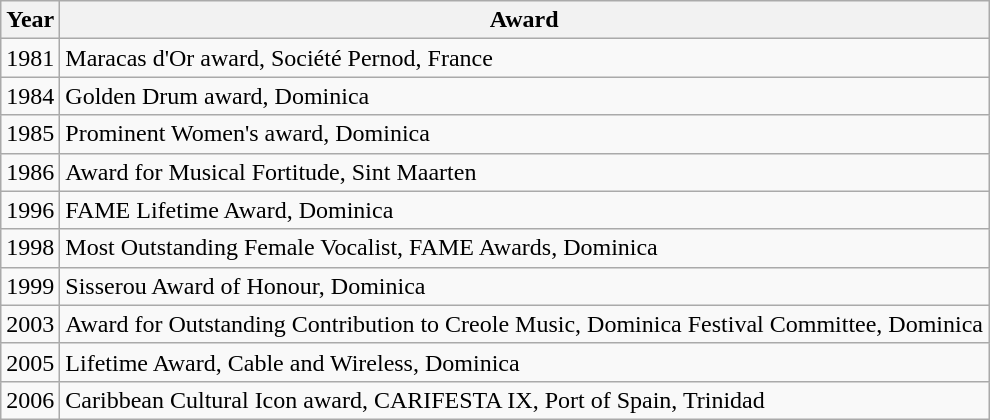<table class="wikitable">
<tr>
<th>Year</th>
<th>Award</th>
</tr>
<tr>
<td>1981</td>
<td>Maracas d'Or award, Société Pernod, France</td>
</tr>
<tr>
<td>1984</td>
<td>Golden Drum award, Dominica</td>
</tr>
<tr>
<td>1985</td>
<td>Prominent Women's award, Dominica</td>
</tr>
<tr>
<td>1986</td>
<td>Award for Musical Fortitude, Sint Maarten</td>
</tr>
<tr>
<td>1996</td>
<td>FAME Lifetime Award, Dominica</td>
</tr>
<tr>
<td>1998</td>
<td>Most Outstanding Female Vocalist, FAME Awards, Dominica</td>
</tr>
<tr>
<td>1999</td>
<td>Sisserou Award of Honour, Dominica</td>
</tr>
<tr>
<td>2003</td>
<td>Award for Outstanding Contribution to Creole Music, Dominica Festival Committee, Dominica</td>
</tr>
<tr>
<td>2005</td>
<td>Lifetime Award, Cable and Wireless, Dominica</td>
</tr>
<tr>
<td>2006</td>
<td>Caribbean Cultural Icon award, CARIFESTA IX, Port of Spain, Trinidad</td>
</tr>
</table>
